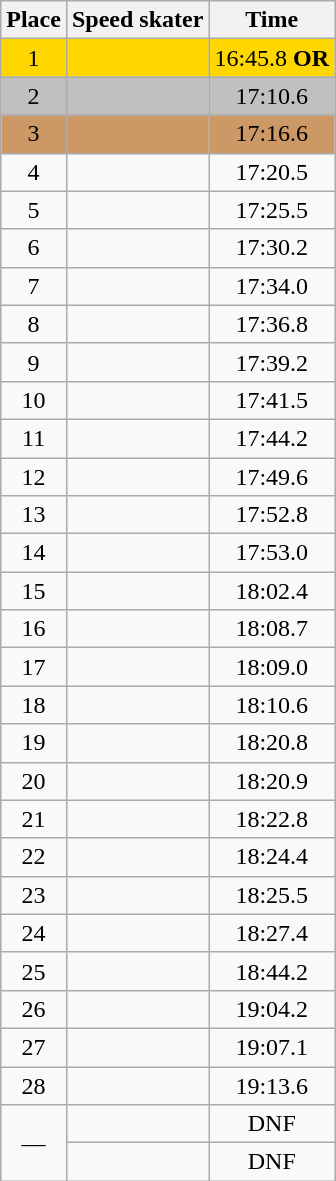<table class="wikitable" style="text-align:center">
<tr>
<th>Place</th>
<th>Speed skater</th>
<th>Time</th>
</tr>
<tr bgcolor=gold>
<td>1</td>
<td align=left></td>
<td>16:45.8 <strong>OR</strong></td>
</tr>
<tr bgcolor=silver>
<td>2</td>
<td align=left></td>
<td>17:10.6</td>
</tr>
<tr bgcolor=cc9966>
<td>3</td>
<td align=left></td>
<td>17:16.6</td>
</tr>
<tr>
<td>4</td>
<td align=left></td>
<td>17:20.5</td>
</tr>
<tr>
<td>5</td>
<td align=left></td>
<td>17:25.5</td>
</tr>
<tr>
<td>6</td>
<td align=left></td>
<td>17:30.2</td>
</tr>
<tr>
<td>7</td>
<td align=left></td>
<td>17:34.0</td>
</tr>
<tr>
<td>8</td>
<td align=left></td>
<td>17:36.8</td>
</tr>
<tr>
<td>9</td>
<td align=left></td>
<td>17:39.2</td>
</tr>
<tr>
<td>10</td>
<td align=left></td>
<td>17:41.5</td>
</tr>
<tr>
<td>11</td>
<td align=left></td>
<td>17:44.2</td>
</tr>
<tr>
<td>12</td>
<td align=left></td>
<td>17:49.6</td>
</tr>
<tr>
<td>13</td>
<td align=left></td>
<td>17:52.8</td>
</tr>
<tr>
<td>14</td>
<td align=left></td>
<td>17:53.0</td>
</tr>
<tr>
<td>15</td>
<td align=left></td>
<td>18:02.4</td>
</tr>
<tr>
<td>16</td>
<td align=left></td>
<td>18:08.7</td>
</tr>
<tr>
<td>17</td>
<td align=left></td>
<td>18:09.0</td>
</tr>
<tr>
<td>18</td>
<td align=left></td>
<td>18:10.6</td>
</tr>
<tr>
<td>19</td>
<td align=left></td>
<td>18:20.8</td>
</tr>
<tr>
<td>20</td>
<td align=left></td>
<td>18:20.9</td>
</tr>
<tr>
<td>21</td>
<td align=left></td>
<td>18:22.8</td>
</tr>
<tr>
<td>22</td>
<td align=left></td>
<td>18:24.4</td>
</tr>
<tr>
<td>23</td>
<td align=left></td>
<td>18:25.5</td>
</tr>
<tr>
<td>24</td>
<td align=left></td>
<td>18:27.4</td>
</tr>
<tr>
<td>25</td>
<td align=left></td>
<td>18:44.2</td>
</tr>
<tr>
<td>26</td>
<td align=left></td>
<td>19:04.2</td>
</tr>
<tr>
<td>27</td>
<td align=left></td>
<td>19:07.1</td>
</tr>
<tr>
<td>28</td>
<td align=left></td>
<td>19:13.6</td>
</tr>
<tr>
<td rowspan=2>—</td>
<td align=left></td>
<td>DNF</td>
</tr>
<tr>
<td align=left></td>
<td>DNF</td>
</tr>
</table>
